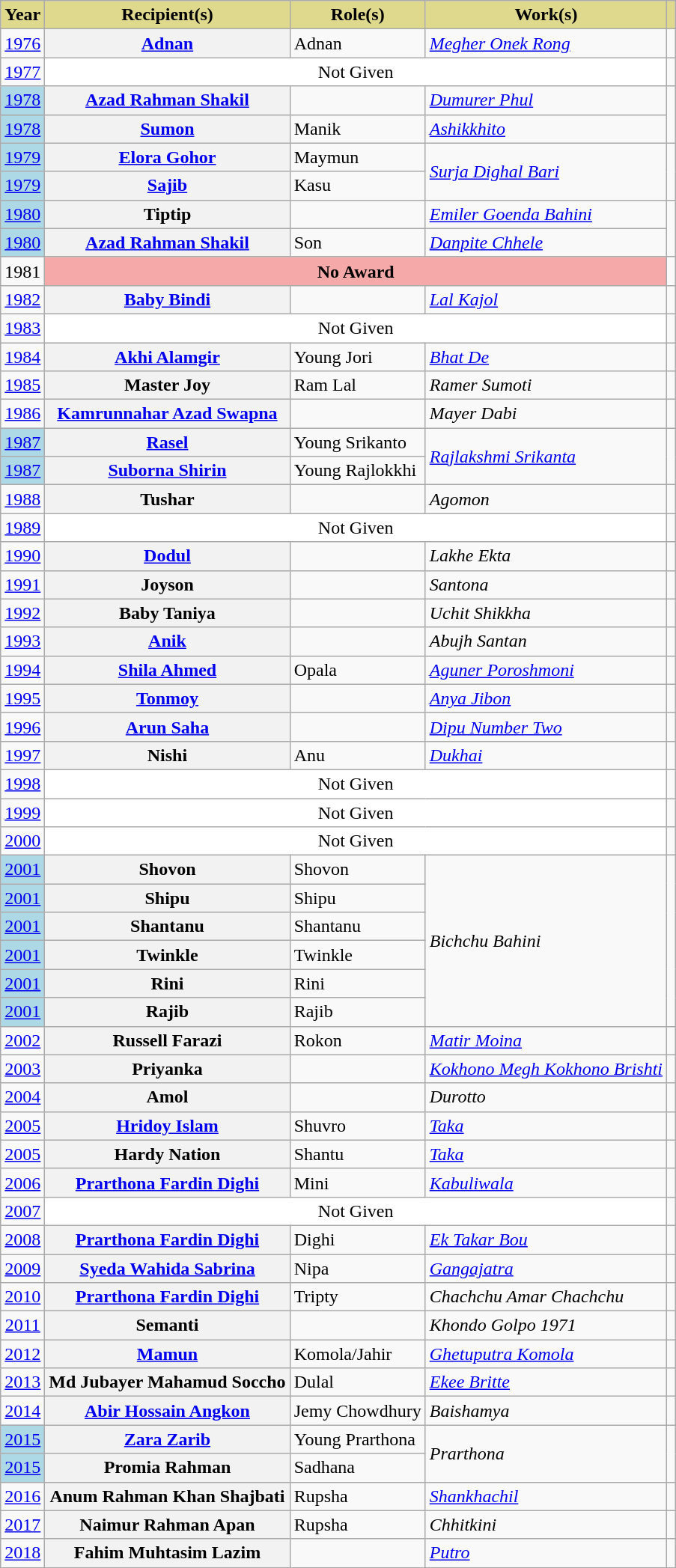<table class="wikitable">
<tr>
<th style="background:#DFD98D;">Year</th>
<th style="background:#DFD98D;">Recipient(s)</th>
<th style="background:#DFD98D;">Role(s)</th>
<th style="background:#DFD98D;">Work(s)</th>
<th scope="col" class="unsortable" style="background:#DFD98D;"></th>
</tr>
<tr>
<td style="text-align:center;"><a href='#'>1976<br></a></td>
<th scope="row"><a href='#'>Adnan</a></th>
<td>Adnan</td>
<td><em><a href='#'>Megher Onek Rong</a></em></td>
<td></td>
</tr>
<tr>
<td style="text-align:center;"><a href='#'>1977<br></a></td>
<td scope="row" style="background-color:#FFFFFF ;text-align:center" colspan="3">Not Given</td>
<td></td>
</tr>
<tr>
<td style="background:#ADD8E6"><a href='#'>1978<br></a> </td>
<th scope="row"><a href='#'>Azad Rahman Shakil</a></th>
<td></td>
<td><em><a href='#'>Dumurer Phul</a></em></td>
<td rowspan="2"></td>
</tr>
<tr>
<td style="background:#ADD8E6"><a href='#'>1978<br></a> </td>
<th scope="row"><a href='#'>Sumon</a></th>
<td>Manik</td>
<td><em><a href='#'>Ashikkhito</a></em></td>
</tr>
<tr>
<td style="background:#ADD8E6"><a href='#'>1979<br></a> </td>
<th scope="row"><a href='#'>Elora Gohor</a></th>
<td>Maymun</td>
<td rowspan="2"><em><a href='#'>Surja Dighal Bari</a></em></td>
<td rowspan="2"></td>
</tr>
<tr>
<td style="background:#ADD8E6"><a href='#'>1979<br></a> </td>
<th scope="row"><a href='#'>Sajib</a></th>
<td>Kasu</td>
</tr>
<tr>
<td style="background:#ADD8E6"><a href='#'>1980<br></a> </td>
<th scope="row">Tiptip</th>
<td></td>
<td><em><a href='#'>Emiler Goenda Bahini</a></em></td>
<td rowspan="2"></td>
</tr>
<tr>
<td style="background:#ADD8E6"><a href='#'>1980<br></a> </td>
<th scope="row"><a href='#'>Azad Rahman Shakil</a></th>
<td>Son</td>
<td><em><a href='#'>Danpite Chhele</a></em></td>
</tr>
<tr>
<td style="text-align:center;">1981</td>
<th scope="row" style="background-color:#F5A9A9;text-align:center" colspan="3">No Award</th>
<td></td>
</tr>
<tr>
<td style="text-align:center;"><a href='#'>1982<br></a></td>
<th scope="row"><a href='#'>Baby Bindi</a></th>
<td></td>
<td><em><a href='#'>Lal Kajol</a></em></td>
<td></td>
</tr>
<tr>
<td style="text-align:center;"><a href='#'>1983<br></a></td>
<td scope="row" style="background-color:#FFFFFF ;text-align:center" colspan="3">Not Given</td>
<td></td>
</tr>
<tr>
<td style="text-align:center;"><a href='#'>1984<br></a></td>
<th scope="row"><a href='#'>Akhi Alamgir</a></th>
<td>Young Jori</td>
<td><em><a href='#'>Bhat De</a></em></td>
<td></td>
</tr>
<tr>
<td style="text-align:center;"><a href='#'>1985<br></a></td>
<th scope="row">Master Joy</th>
<td>Ram Lal</td>
<td><em>Ramer Sumoti</em></td>
<td></td>
</tr>
<tr>
<td style="text-align:center;"><a href='#'>1986<br></a></td>
<th scope="row"><a href='#'>Kamrunnahar Azad Swapna</a></th>
<td></td>
<td><em>Mayer Dabi</em></td>
<td></td>
</tr>
<tr>
<td style="background:#ADD8E6"><a href='#'>1987<br></a> </td>
<th scope="row"><a href='#'>Rasel</a></th>
<td>Young Srikanto</td>
<td rowspan="2"><em><a href='#'>Rajlakshmi Srikanta</a></em></td>
<td rowspan="2"></td>
</tr>
<tr>
<td style="background:#ADD8E6"><a href='#'>1987<br></a> </td>
<th scope="row"><a href='#'>Suborna Shirin</a></th>
<td>Young Rajlokkhi</td>
</tr>
<tr>
<td style="text-align:center;"><a href='#'>1988<br></a></td>
<th scope="row">Tushar</th>
<td></td>
<td><em>Agomon</em></td>
<td></td>
</tr>
<tr>
<td style="text-align:center;"><a href='#'>1989<br></a></td>
<td scope="row" style="background-color:#FFFFFF ;text-align:center" colspan="3">Not Given</td>
<td></td>
</tr>
<tr>
<td style="text-align:center;"><a href='#'>1990<br></a></td>
<th scope="row"><a href='#'>Dodul</a></th>
<td></td>
<td><em>Lakhe Ekta</em></td>
<td></td>
</tr>
<tr>
<td style="text-align:center;"><a href='#'>1991<br></a></td>
<th scope="row">Joyson</th>
<td></td>
<td><em>Santona</em></td>
<td></td>
</tr>
<tr>
<td style="text-align:center;"><a href='#'>1992<br></a></td>
<th scope="row">Baby Taniya</th>
<td></td>
<td><em>Uchit Shikkha</em></td>
<td></td>
</tr>
<tr>
<td style="text-align:center;"><a href='#'>1993<br></a></td>
<th scope="row"><a href='#'>Anik</a></th>
<td></td>
<td><em>Abujh Santan</em></td>
<td></td>
</tr>
<tr>
<td style="text-align:center;"><a href='#'>1994<br></a></td>
<th scope="row"><a href='#'>Shila Ahmed</a></th>
<td>Opala</td>
<td><em><a href='#'>Aguner Poroshmoni</a></em></td>
<td></td>
</tr>
<tr>
<td style="text-align:center;"><a href='#'>1995<br></a></td>
<th scope="row"><a href='#'>Tonmoy</a></th>
<td></td>
<td><em><a href='#'>Anya Jibon</a></em></td>
<td></td>
</tr>
<tr>
<td style="text-align:center;"><a href='#'>1996<br></a></td>
<th scope="row"><a href='#'>Arun Saha</a></th>
<td></td>
<td><em><a href='#'>Dipu Number Two</a></em></td>
<td></td>
</tr>
<tr>
<td style="text-align:center;"><a href='#'>1997<br></a></td>
<th scope="row">Nishi</th>
<td>Anu</td>
<td><em><a href='#'>Dukhai</a></em></td>
<td></td>
</tr>
<tr>
<td style="text-align:center;"><a href='#'>1998<br></a></td>
<td scope="row" style="background-color:#FFFFFF ;text-align:center" colspan="3">Not Given</td>
<td></td>
</tr>
<tr>
<td style="text-align:center;"><a href='#'>1999<br></a></td>
<td scope="row" style="background-color:#FFFFFF ;text-align:center" colspan="3">Not Given</td>
<td></td>
</tr>
<tr>
<td style="text-align:center;"><a href='#'>2000<br></a></td>
<td scope="row" style="background-color:#FFFFFF ;text-align:center" colspan="3">Not Given</td>
<td></td>
</tr>
<tr>
<td style="background:#ADD8E6"><a href='#'>2001<br></a> </td>
<th scope="row">Shovon</th>
<td>Shovon</td>
<td rowspan="6"><em>Bichchu Bahini</em></td>
<td rowspan="6"></td>
</tr>
<tr>
<td style="background:#ADD8E6"><a href='#'>2001<br></a> </td>
<th scope="row">Shipu</th>
<td>Shipu</td>
</tr>
<tr>
<td style="background:#ADD8E6"><a href='#'>2001<br></a> </td>
<th scope="row">Shantanu</th>
<td>Shantanu</td>
</tr>
<tr>
<td style="background:#ADD8E6"><a href='#'>2001<br></a> </td>
<th scope="row">Twinkle</th>
<td>Twinkle</td>
</tr>
<tr>
<td style="background:#ADD8E6"><a href='#'>2001<br></a> </td>
<th scope="row">Rini</th>
<td>Rini</td>
</tr>
<tr>
<td style="background:#ADD8E6"><a href='#'>2001<br></a> </td>
<th scope="row">Rajib</th>
<td>Rajib</td>
</tr>
<tr>
<td style="text-align:center;"><a href='#'>2002<br></a></td>
<th scope="row">Russell Farazi</th>
<td>Rokon</td>
<td><em><a href='#'>Matir Moina</a></em></td>
<td></td>
</tr>
<tr>
<td style="text-align:center;"><a href='#'>2003<br></a></td>
<th scope="row">Priyanka</th>
<td></td>
<td><em><a href='#'>Kokhono Megh Kokhono Brishti</a></em></td>
<td></td>
</tr>
<tr>
<td style="text-align:center;"><a href='#'>2004<br></a></td>
<th scope="row">Amol</th>
<td></td>
<td><em>Durotto</em></td>
<td></td>
</tr>
<tr>
<td style="text-align:center;"><a href='#'>2005<br></a></td>
<th scope="row"><a href='#'>Hridoy Islam</a></th>
<td>Shuvro</td>
<td><em><a href='#'>Taka</a></em></td>
<td></td>
</tr>
<tr>
<td style="text-align:center;"><a href='#'>2005<br></a></td>
<th scope="row">Hardy Nation</th>
<td>Shantu</td>
<td><em><a href='#'>Taka</a></em></td>
<td></td>
</tr>
<tr>
<td style="text-align:center;"><a href='#'>2006<br></a></td>
<th scope="row"><a href='#'>Prarthona Fardin Dighi</a></th>
<td>Mini</td>
<td><em><a href='#'>Kabuliwala</a></em></td>
<td></td>
</tr>
<tr>
<td style="text-align:center;"><a href='#'>2007<br></a></td>
<td scope="row" style="background-color:#FFFFFF ;text-align:center" colspan="3">Not Given</td>
<td></td>
</tr>
<tr>
<td style="text-align:center;"><a href='#'>2008<br></a></td>
<th scope="row"><a href='#'>Prarthona Fardin Dighi</a></th>
<td>Dighi</td>
<td><em><a href='#'>Ek Takar Bou</a></em></td>
<td></td>
</tr>
<tr>
<td style="text-align:center;"><a href='#'>2009<br></a></td>
<th scope="row"><a href='#'>Syeda Wahida Sabrina</a></th>
<td>Nipa</td>
<td><em><a href='#'>Gangajatra</a></em></td>
<td></td>
</tr>
<tr>
<td style="text-align:center;"><a href='#'>2010<br></a></td>
<th scope="row"><a href='#'>Prarthona Fardin Dighi</a></th>
<td>Tripty</td>
<td><em>Chachchu Amar Chachchu</em></td>
<td></td>
</tr>
<tr>
<td style="text-align:center;"><a href='#'>2011<br></a></td>
<th scope="row">Semanti</th>
<td></td>
<td><em>Khondo Golpo 1971</em></td>
<td></td>
</tr>
<tr>
<td style="text-align:center;"><a href='#'>2012<br></a></td>
<th scope="row"><a href='#'>Mamun</a></th>
<td>Komola/Jahir</td>
<td><em><a href='#'>Ghetuputra Komola</a></em></td>
<td></td>
</tr>
<tr>
<td style="text-align:center;"><a href='#'>2013<br></a></td>
<th scope="row">Md Jubayer Mahamud Soccho</th>
<td>Dulal</td>
<td><em><a href='#'>Ekee Britte</a></em></td>
<td></td>
</tr>
<tr>
<td style="text-align:center;"><a href='#'>2014<br></a></td>
<th scope="row"><a href='#'>Abir Hossain Angkon</a></th>
<td>Jemy Chowdhury</td>
<td><em>Baishamya</em></td>
<td></td>
</tr>
<tr>
<td style="background:#ADD8E6;"><a href='#'>2015<br></a> </td>
<th scope="row"><a href='#'>Zara Zarib</a></th>
<td>Young Prarthona</td>
<td rowspan="2"><em>Prarthona</em></td>
<td rowspan="2"></td>
</tr>
<tr>
<td style="background:#ADD8E6;"><a href='#'>2015<br></a> </td>
<th scope="row">Promia Rahman</th>
<td>Sadhana</td>
</tr>
<tr>
<td style="text-align:center;"><a href='#'>2016<br></a></td>
<th scope="row">Anum Rahman Khan Shajbati</th>
<td>Rupsha</td>
<td><em><a href='#'>Shankhachil</a></em></td>
<td></td>
</tr>
<tr>
<td style="text-align:center;"><a href='#'>2017<br></a></td>
<th scope="row">Naimur Rahman Apan</th>
<td>Rupsha</td>
<td><em>Chhitkini</em></td>
<td></td>
</tr>
<tr>
<td style="text-align:center;"><a href='#'>2018<br></a></td>
<th scope="row">Fahim Muhtasim Lazim</th>
<td></td>
<td><em><a href='#'>Putro</a></em></td>
<td></td>
</tr>
</table>
